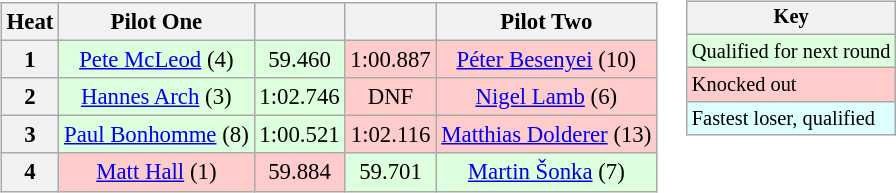<table>
<tr>
<td><br><table class="wikitable" style="font-size:95%; text-align:center">
<tr>
<th>Heat</th>
<th>Pilot One</th>
<th></th>
<th></th>
<th>Pilot Two</th>
</tr>
<tr>
<th>1</th>
<td style="background:#ddffdd;"> <a href='#'>Pete McLeod</a> (4)</td>
<td style="background:#ddffdd;">59.460</td>
<td style="background:#ffcccc;">1:00.887</td>
<td style="background:#ffcccc;"> <a href='#'>Péter Besenyei</a> (10)</td>
</tr>
<tr>
<th>2</th>
<td style="background:#ddffdd;"> <a href='#'>Hannes Arch</a> (3)</td>
<td style="background:#ddffdd;">1:02.746</td>
<td style="background:#ffcccc;">DNF</td>
<td style="background:#ffcccc;"> <a href='#'>Nigel Lamb</a> (6)</td>
</tr>
<tr>
<th>3</th>
<td style="background:#ddffdd;"> <a href='#'>Paul Bonhomme</a> (8)</td>
<td style="background:#ddffdd;">1:00.521</td>
<td style="background:#ffcccc;">1:02.116</td>
<td style="background:#ffcccc;"> <a href='#'>Matthias Dolderer</a> (13)</td>
</tr>
<tr>
<th>4</th>
<td style="background:#ffcccc;"> <a href='#'>Matt Hall</a> (1)</td>
<td style="background:#ffcccc;">59.884</td>
<td style="background:#ddffdd;">59.701</td>
<td style="background:#ddffdd;"> <a href='#'>Martin Šonka</a> (7)</td>
</tr>
</table>
</td>
<td valign="top"><br><table class="wikitable" style="font-size: 85%;">
<tr>
<th colspan=2>Key</th>
</tr>
<tr style="background:#ddffdd;">
<td>Qualified for next round</td>
</tr>
<tr style="background:#ffcccc;">
<td>Knocked out</td>
</tr>
<tr style="background:#ddffff;">
<td>Fastest loser, qualified</td>
</tr>
</table>
</td>
</tr>
</table>
